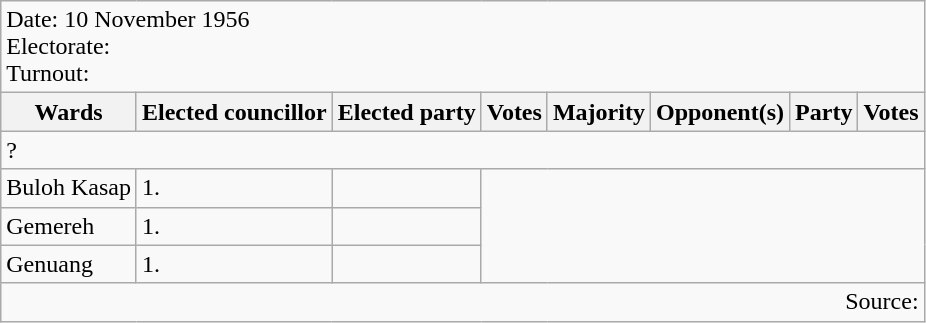<table class=wikitable>
<tr>
<td colspan=8>Date: 10 November 1956<br>Electorate: <br>Turnout:</td>
</tr>
<tr>
<th>Wards</th>
<th>Elected councillor</th>
<th>Elected party</th>
<th>Votes</th>
<th>Majority</th>
<th>Opponent(s)</th>
<th>Party</th>
<th>Votes</th>
</tr>
<tr>
<td colspan=8>? </td>
</tr>
<tr>
<td>Buloh Kasap</td>
<td>1.</td>
<td></td>
</tr>
<tr>
<td>Gemereh</td>
<td>1.</td>
<td></td>
</tr>
<tr>
<td>Genuang</td>
<td>1.</td>
<td></td>
</tr>
<tr>
<td colspan=8 align=right>Source: </td>
</tr>
</table>
